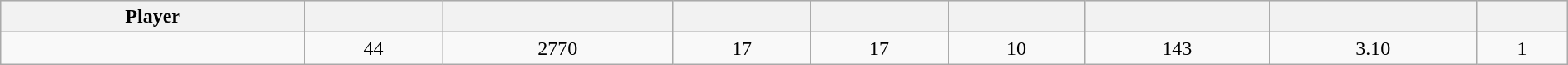<table class="wikitable sortable" style="width:100%;">
<tr style="text-align:center; background:#ddd;">
<th>Player</th>
<th></th>
<th></th>
<th></th>
<th></th>
<th></th>
<th></th>
<th></th>
<th></th>
</tr>
<tr align=center>
<td></td>
<td>44</td>
<td>2770</td>
<td>17</td>
<td>17</td>
<td>10</td>
<td>143</td>
<td>3.10</td>
<td>1</td>
</tr>
</table>
